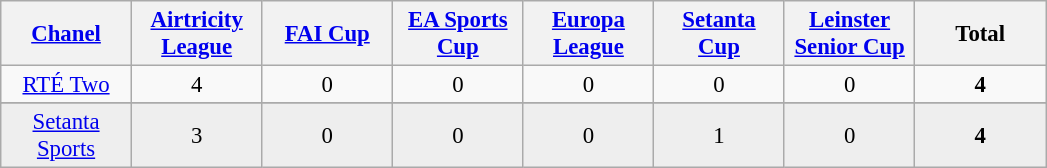<table class="wikitable" style="font-size: 95%; text-align: center;">
<tr>
<th width=80><a href='#'>Chanel</a></th>
<th width=80><a href='#'>Airtricity League</a></th>
<th width=80><a href='#'>FAI Cup</a></th>
<th width=80><a href='#'>EA Sports Cup</a></th>
<th width=80><a href='#'>Europa League</a></th>
<th width=80><a href='#'>Setanta Cup</a></th>
<th width=80><a href='#'>Leinster Senior Cup</a></th>
<th width=80>Total</th>
</tr>
<tr>
<td><a href='#'>RTÉ Two</a></td>
<td>4</td>
<td>0</td>
<td>0</td>
<td>0</td>
<td>0</td>
<td>0</td>
<td><strong>4</strong></td>
</tr>
<tr>
</tr>
<tr bgcolor=#EEEEEE>
<td><a href='#'>Setanta Sports</a></td>
<td>3</td>
<td>0</td>
<td>0</td>
<td>0</td>
<td>1</td>
<td>0</td>
<td><strong>4</strong></td>
</tr>
</table>
